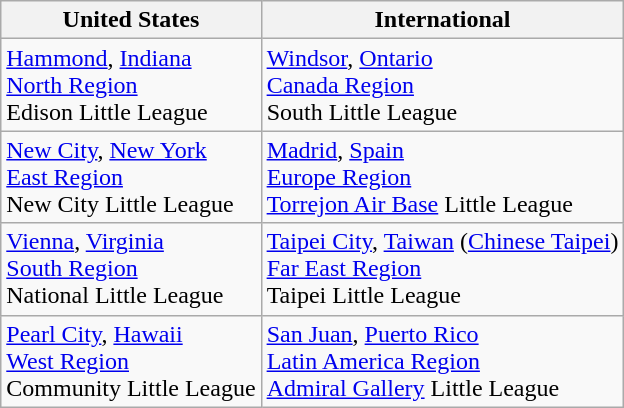<table class="wikitable">
<tr>
<th>United States</th>
<th>International</th>
</tr>
<tr>
<td> <a href='#'>Hammond</a>, <a href='#'>Indiana</a><br><a href='#'>North Region</a><br>Edison Little League</td>
<td> <a href='#'>Windsor</a>, <a href='#'>Ontario</a><br> <a href='#'>Canada Region</a><br>South Little League</td>
</tr>
<tr>
<td> <a href='#'>New City</a>, <a href='#'>New York</a><br><a href='#'>East Region</a><br>New City Little League</td>
<td> <a href='#'>Madrid</a>, <a href='#'>Spain</a><br><a href='#'>Europe Region</a><br><a href='#'>Torrejon Air Base</a> Little League</td>
</tr>
<tr>
<td> <a href='#'>Vienna</a>, <a href='#'>Virginia</a><br><a href='#'>South Region</a><br>National Little League</td>
<td> <a href='#'>Taipei City</a>, <a href='#'>Taiwan</a> (<a href='#'>Chinese Taipei</a>)<br><a href='#'>Far East Region</a><br>Taipei Little League</td>
</tr>
<tr>
<td> <a href='#'>Pearl City</a>, <a href='#'>Hawaii</a><br><a href='#'>West Region</a><br>Community Little League</td>
<td> <a href='#'>San Juan</a>, <a href='#'>Puerto Rico</a><br><a href='#'>Latin America Region</a><br><a href='#'>Admiral Gallery</a> Little League</td>
</tr>
</table>
